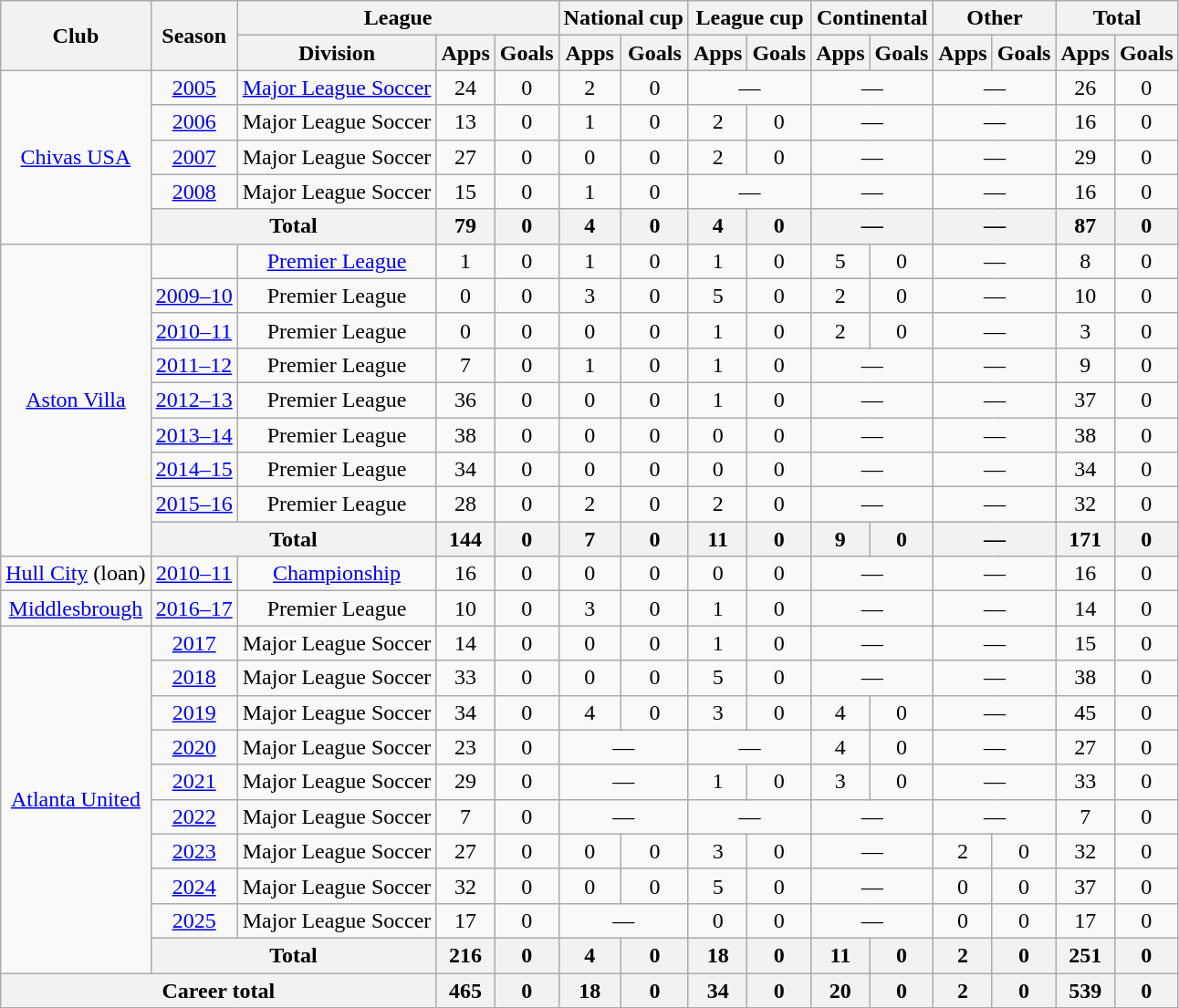<table class="wikitable" style="text-align: center">
<tr>
<th rowspan="2">Club</th>
<th rowspan="2">Season</th>
<th colspan="3">League</th>
<th colspan="2">National cup</th>
<th colspan="2">League cup</th>
<th colspan="2">Continental</th>
<th colspan="2">Other</th>
<th colspan="2">Total</th>
</tr>
<tr>
<th>Division</th>
<th>Apps</th>
<th>Goals</th>
<th>Apps</th>
<th>Goals</th>
<th>Apps</th>
<th>Goals</th>
<th>Apps</th>
<th>Goals</th>
<th>Apps</th>
<th>Goals</th>
<th>Apps</th>
<th>Goals</th>
</tr>
<tr>
<td rowspan="5"><a href='#'>Chivas USA</a></td>
<td><a href='#'>2005</a></td>
<td><a href='#'>Major League Soccer</a></td>
<td>24</td>
<td>0</td>
<td>2</td>
<td>0</td>
<td colspan="2">—</td>
<td colspan="2">—</td>
<td colspan="2">—</td>
<td>26</td>
<td>0</td>
</tr>
<tr>
<td><a href='#'>2006</a></td>
<td>Major League Soccer</td>
<td>13</td>
<td>0</td>
<td>1</td>
<td>0</td>
<td>2</td>
<td>0</td>
<td colspan="2">—</td>
<td colspan="2">—</td>
<td>16</td>
<td>0</td>
</tr>
<tr>
<td><a href='#'>2007</a></td>
<td>Major League Soccer</td>
<td>27</td>
<td>0</td>
<td>0</td>
<td>0</td>
<td>2</td>
<td>0</td>
<td colspan="2">—</td>
<td colspan="2">—</td>
<td>29</td>
<td>0</td>
</tr>
<tr>
<td><a href='#'>2008</a></td>
<td>Major League Soccer</td>
<td>15</td>
<td>0</td>
<td>1</td>
<td>0</td>
<td colspan="2">—</td>
<td colspan="2">—</td>
<td colspan="2">—</td>
<td>16</td>
<td>0</td>
</tr>
<tr>
<th colspan=2>Total</th>
<th>79</th>
<th>0</th>
<th>4</th>
<th>0</th>
<th>4</th>
<th>0</th>
<th colspan="2">—</th>
<th colspan="2">—</th>
<th>87</th>
<th>0</th>
</tr>
<tr>
<td rowspan="9"><a href='#'>Aston Villa</a></td>
<td></td>
<td><a href='#'>Premier League</a></td>
<td>1</td>
<td>0</td>
<td>1</td>
<td>0</td>
<td>1</td>
<td>0</td>
<td>5</td>
<td>0</td>
<td colspan="2">—</td>
<td>8</td>
<td>0</td>
</tr>
<tr>
<td><a href='#'>2009–10</a></td>
<td>Premier League</td>
<td>0</td>
<td>0</td>
<td>3</td>
<td>0</td>
<td>5</td>
<td>0</td>
<td>2</td>
<td>0</td>
<td colspan="2">—</td>
<td>10</td>
<td>0</td>
</tr>
<tr>
<td><a href='#'>2010–11</a></td>
<td>Premier League</td>
<td>0</td>
<td>0</td>
<td>0</td>
<td>0</td>
<td>1</td>
<td>0</td>
<td>2</td>
<td>0</td>
<td colspan="2">—</td>
<td>3</td>
<td>0</td>
</tr>
<tr>
<td><a href='#'>2011–12</a></td>
<td>Premier League</td>
<td>7</td>
<td>0</td>
<td>1</td>
<td>0</td>
<td>1</td>
<td>0</td>
<td colspan="2">—</td>
<td colspan="2">—</td>
<td>9</td>
<td>0</td>
</tr>
<tr>
<td><a href='#'>2012–13</a></td>
<td>Premier League</td>
<td>36</td>
<td>0</td>
<td>0</td>
<td>0</td>
<td>1</td>
<td>0</td>
<td colspan="2">—</td>
<td colspan="2">—</td>
<td>37</td>
<td>0</td>
</tr>
<tr>
<td><a href='#'>2013–14</a></td>
<td>Premier League</td>
<td>38</td>
<td>0</td>
<td>0</td>
<td>0</td>
<td>0</td>
<td>0</td>
<td colspan="2">—</td>
<td colspan="2">—</td>
<td>38</td>
<td>0</td>
</tr>
<tr>
<td><a href='#'>2014–15</a></td>
<td>Premier League</td>
<td>34</td>
<td>0</td>
<td>0</td>
<td>0</td>
<td>0</td>
<td>0</td>
<td colspan="2">—</td>
<td colspan="2">—</td>
<td>34</td>
<td>0</td>
</tr>
<tr>
<td><a href='#'>2015–16</a></td>
<td>Premier League</td>
<td>28</td>
<td>0</td>
<td>2</td>
<td>0</td>
<td>2</td>
<td>0</td>
<td colspan="2">—</td>
<td colspan="2">—</td>
<td>32</td>
<td>0</td>
</tr>
<tr>
<th colspan="2">Total</th>
<th>144</th>
<th>0</th>
<th>7</th>
<th>0</th>
<th>11</th>
<th>0</th>
<th>9</th>
<th>0</th>
<th colspan="2">—</th>
<th>171</th>
<th>0</th>
</tr>
<tr>
<td><a href='#'>Hull City</a> (loan)</td>
<td><a href='#'>2010–11</a></td>
<td><a href='#'>Championship</a></td>
<td>16</td>
<td>0</td>
<td>0</td>
<td>0</td>
<td>0</td>
<td>0</td>
<td colspan="2">—</td>
<td colspan="2">—</td>
<td>16</td>
<td>0</td>
</tr>
<tr>
<td><a href='#'>Middlesbrough</a></td>
<td><a href='#'>2016–17</a></td>
<td>Premier League</td>
<td>10</td>
<td>0</td>
<td>3</td>
<td>0</td>
<td>1</td>
<td>0</td>
<td colspan="2">—</td>
<td colspan="2">—</td>
<td>14</td>
<td>0</td>
</tr>
<tr>
<td rowspan="10"><a href='#'>Atlanta United</a></td>
<td><a href='#'>2017</a></td>
<td>Major League Soccer</td>
<td>14</td>
<td>0</td>
<td>0</td>
<td>0</td>
<td>1</td>
<td>0</td>
<td colspan="2">—</td>
<td colspan="2">—</td>
<td>15</td>
<td>0</td>
</tr>
<tr>
<td><a href='#'>2018</a></td>
<td>Major League Soccer</td>
<td>33</td>
<td>0</td>
<td>0</td>
<td>0</td>
<td>5</td>
<td>0</td>
<td colspan="2">—</td>
<td colspan="2">—</td>
<td>38</td>
<td>0</td>
</tr>
<tr>
<td><a href='#'>2019</a></td>
<td>Major League Soccer</td>
<td>34</td>
<td>0</td>
<td>4</td>
<td>0</td>
<td>3</td>
<td>0</td>
<td>4</td>
<td>0</td>
<td colspan="2">—</td>
<td>45</td>
<td>0</td>
</tr>
<tr>
<td><a href='#'>2020</a></td>
<td>Major League Soccer</td>
<td>23</td>
<td>0</td>
<td colspan="2">—</td>
<td colspan="2">—</td>
<td>4</td>
<td>0</td>
<td colspan="2">—</td>
<td>27</td>
<td>0</td>
</tr>
<tr>
<td><a href='#'>2021</a></td>
<td>Major League Soccer</td>
<td>29</td>
<td>0</td>
<td colspan="2">—</td>
<td>1</td>
<td>0</td>
<td>3</td>
<td>0</td>
<td colspan="2">—</td>
<td>33</td>
<td>0</td>
</tr>
<tr>
<td><a href='#'>2022</a></td>
<td>Major League Soccer</td>
<td>7</td>
<td>0</td>
<td colspan="2">—</td>
<td colspan="2">—</td>
<td colspan="2">—</td>
<td colspan="2">—</td>
<td>7</td>
<td>0</td>
</tr>
<tr>
<td><a href='#'>2023</a></td>
<td>Major League Soccer</td>
<td>27</td>
<td>0</td>
<td>0</td>
<td>0</td>
<td>3</td>
<td>0</td>
<td colspan="2">—</td>
<td>2</td>
<td>0</td>
<td>32</td>
<td>0</td>
</tr>
<tr>
<td><a href='#'>2024</a></td>
<td>Major League Soccer</td>
<td>32</td>
<td>0</td>
<td>0</td>
<td>0</td>
<td>5</td>
<td>0</td>
<td colspan="2">—</td>
<td>0</td>
<td>0</td>
<td>37</td>
<td>0</td>
</tr>
<tr>
<td><a href='#'>2025</a></td>
<td>Major League Soccer</td>
<td>17</td>
<td>0</td>
<td colspan="2">—</td>
<td>0</td>
<td>0</td>
<td colspan="2">—</td>
<td>0</td>
<td>0</td>
<td>17</td>
<td>0</td>
</tr>
<tr>
<th colspan="2">Total</th>
<th>216</th>
<th>0</th>
<th>4</th>
<th>0</th>
<th>18</th>
<th>0</th>
<th>11</th>
<th>0</th>
<th>2</th>
<th>0</th>
<th>251</th>
<th>0</th>
</tr>
<tr>
<th colspan="3">Career total</th>
<th>465</th>
<th>0</th>
<th>18</th>
<th>0</th>
<th>34</th>
<th>0</th>
<th>20</th>
<th>0</th>
<th>2</th>
<th>0</th>
<th>539</th>
<th>0</th>
</tr>
</table>
